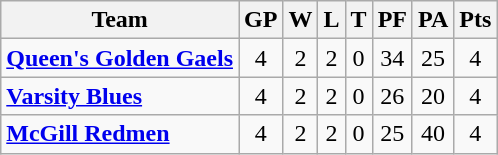<table class="wikitable">
<tr>
<th>Team</th>
<th>GP</th>
<th>W</th>
<th>L</th>
<th>T</th>
<th>PF</th>
<th>PA</th>
<th>Pts</th>
</tr>
<tr align="center">
<td align="left"><strong><a href='#'>Queen's Golden Gaels</a></strong></td>
<td>4</td>
<td>2</td>
<td>2</td>
<td>0</td>
<td>34</td>
<td>25</td>
<td>4</td>
</tr>
<tr align="center">
<td align="left"><strong><a href='#'>Varsity Blues</a></strong></td>
<td>4</td>
<td>2</td>
<td>2</td>
<td>0</td>
<td>26</td>
<td>20</td>
<td>4</td>
</tr>
<tr align="center">
<td align="left"><strong><a href='#'>McGill Redmen</a></strong></td>
<td>4</td>
<td>2</td>
<td>2</td>
<td>0</td>
<td>25</td>
<td>40</td>
<td>4</td>
</tr>
</table>
